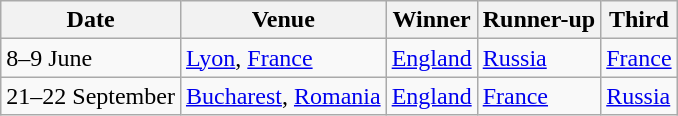<table class="wikitable">
<tr>
<th>Date</th>
<th>Venue</th>
<th>Winner</th>
<th>Runner-up</th>
<th>Third</th>
</tr>
<tr>
<td>8–9 June</td>
<td><a href='#'>Lyon</a>, <a href='#'>France</a></td>
<td> <a href='#'>England</a></td>
<td> <a href='#'>Russia</a></td>
<td> <a href='#'>France</a></td>
</tr>
<tr>
<td>21–22 September</td>
<td><a href='#'>Bucharest</a>, <a href='#'>Romania</a></td>
<td> <a href='#'>England</a></td>
<td> <a href='#'>France</a></td>
<td> <a href='#'>Russia</a></td>
</tr>
</table>
